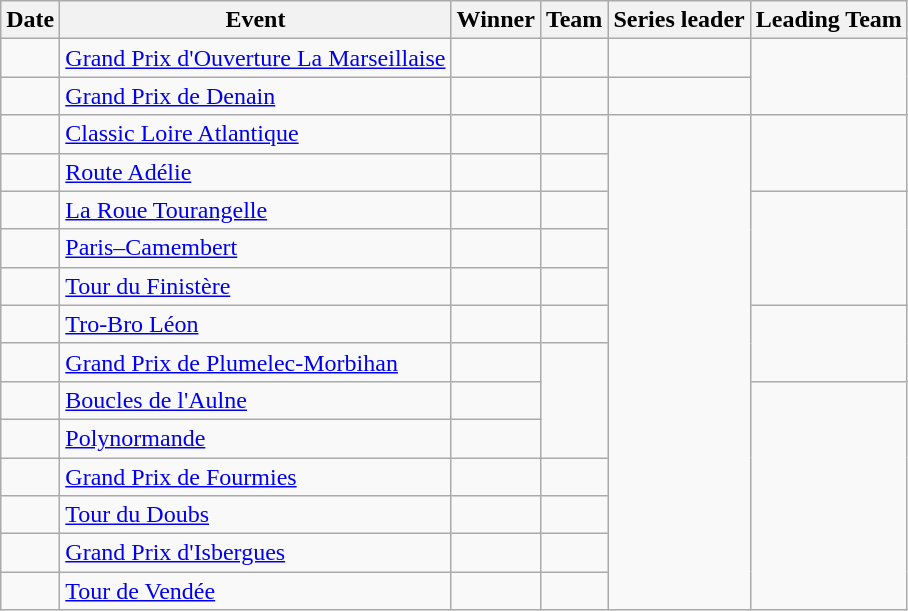<table class="wikitable sortable">
<tr>
<th>Date</th>
<th>Event</th>
<th>Winner</th>
<th>Team</th>
<th class="unsortable">Series leader</th>
<th class="unsortable">Leading Team</th>
</tr>
<tr>
<td></td>
<td><a href='#'>Grand Prix d'Ouverture La Marseillaise</a></td>
<td></td>
<td></td>
<td></td>
<td rowspan=2></td>
</tr>
<tr>
<td></td>
<td><a href='#'>Grand Prix de Denain</a></td>
<td></td>
<td></td>
<td></td>
</tr>
<tr>
<td></td>
<td><a href='#'>Classic Loire Atlantique</a></td>
<td></td>
<td></td>
<td rowspan=13></td>
<td rowspan=2></td>
</tr>
<tr>
<td></td>
<td><a href='#'>Route Adélie</a></td>
<td></td>
<td></td>
</tr>
<tr>
<td></td>
<td><a href='#'>La Roue Tourangelle</a></td>
<td></td>
<td></td>
<td rowspan=3></td>
</tr>
<tr>
<td></td>
<td><a href='#'>Paris–Camembert</a></td>
<td></td>
<td></td>
</tr>
<tr>
<td></td>
<td><a href='#'>Tour du Finistère</a></td>
<td></td>
<td></td>
</tr>
<tr>
<td></td>
<td><a href='#'>Tro-Bro Léon</a></td>
<td></td>
<td></td>
<td rowspan=2></td>
</tr>
<tr>
<td></td>
<td><a href='#'>Grand Prix de Plumelec-Morbihan</a></td>
<td></td>
<td rowspan=3></td>
</tr>
<tr>
<td></td>
<td><a href='#'>Boucles de l'Aulne</a></td>
<td></td>
<td rowspan=6></td>
</tr>
<tr>
<td></td>
<td><a href='#'>Polynormande</a></td>
<td></td>
</tr>
<tr>
<td></td>
<td><a href='#'>Grand Prix de Fourmies</a></td>
<td></td>
<td></td>
</tr>
<tr>
<td></td>
<td><a href='#'>Tour du Doubs</a></td>
<td></td>
<td></td>
</tr>
<tr>
<td></td>
<td><a href='#'>Grand Prix d'Isbergues</a></td>
<td></td>
<td></td>
</tr>
<tr>
<td></td>
<td><a href='#'>Tour de Vendée</a></td>
<td></td>
<td></td>
</tr>
</table>
